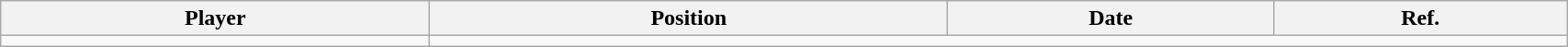<table class="wikitable" style="width: 90%;text-align: center;">
<tr>
<th style=>Player</th>
<th style=>Position</th>
<th style=>Date</th>
<th style=>Ref.</th>
</tr>
<tr align="center">
<td></td>
</tr>
</table>
